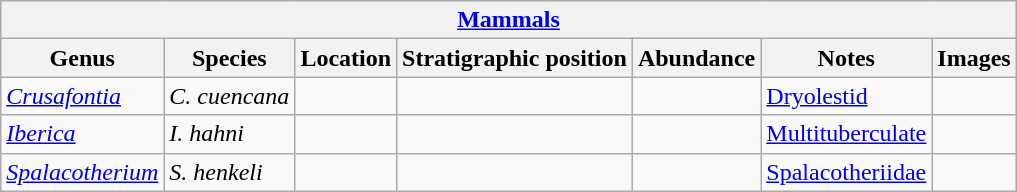<table class="wikitable" align="center">
<tr>
<th colspan="7" align="center"><strong><a href='#'>Mammals</a></strong></th>
</tr>
<tr>
<th>Genus</th>
<th>Species</th>
<th>Location</th>
<th>Stratigraphic position</th>
<th>Abundance</th>
<th>Notes</th>
<th>Images</th>
</tr>
<tr>
<td><em><a href='#'>Crusafontia</a></em></td>
<td><em>C. cuencana</em></td>
<td></td>
<td></td>
<td></td>
<td><a href='#'>Dryolestid</a></td>
<td></td>
</tr>
<tr>
<td><em><a href='#'>Iberica</a></em></td>
<td><em>I. hahni</em></td>
<td></td>
<td></td>
<td></td>
<td><a href='#'>Multituberculate</a></td>
<td></td>
</tr>
<tr>
<td><em><a href='#'>Spalacotherium</a></em></td>
<td><em>S. henkeli</em></td>
<td></td>
<td></td>
<td></td>
<td><a href='#'>Spalacotheriidae</a></td>
<td></td>
</tr>
</table>
